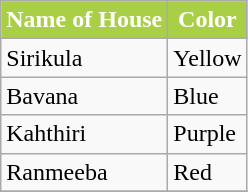<table class="wikitable" border="1">
<tr>
<th style="background:#a9cf46; color:white;">Name of House</th>
<th style="background:#a9cf46; color:white;">Color</th>
</tr>
<tr>
<td>Sirikula</td>
<td> Yellow</td>
</tr>
<tr>
<td>Bavana</td>
<td> Blue</td>
</tr>
<tr>
<td>Kahthiri</td>
<td> Purple</td>
</tr>
<tr>
<td>Ranmeeba</td>
<td> Red</td>
</tr>
<tr>
</tr>
</table>
